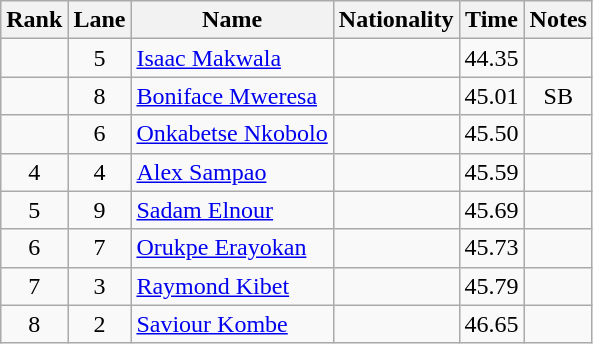<table class="wikitable sortable" style="text-align:center">
<tr>
<th>Rank</th>
<th>Lane</th>
<th>Name</th>
<th>Nationality</th>
<th>Time</th>
<th>Notes</th>
</tr>
<tr>
<td></td>
<td>5</td>
<td align=left><a href='#'>Isaac Makwala</a></td>
<td align=left></td>
<td>44.35</td>
<td></td>
</tr>
<tr>
<td></td>
<td>8</td>
<td align=left><a href='#'>Boniface Mweresa</a></td>
<td align=left></td>
<td>45.01</td>
<td>SB</td>
</tr>
<tr>
<td></td>
<td>6</td>
<td align=left><a href='#'>Onkabetse Nkobolo</a></td>
<td align=left></td>
<td>45.50</td>
<td></td>
</tr>
<tr>
<td>4</td>
<td>4</td>
<td align=left><a href='#'>Alex Sampao</a></td>
<td align=left></td>
<td>45.59</td>
<td></td>
</tr>
<tr>
<td>5</td>
<td>9</td>
<td align=left><a href='#'>Sadam Elnour</a></td>
<td align=left></td>
<td>45.69</td>
<td></td>
</tr>
<tr>
<td>6</td>
<td>7</td>
<td align=left><a href='#'>Orukpe Erayokan</a></td>
<td align=left></td>
<td>45.73</td>
<td></td>
</tr>
<tr>
<td>7</td>
<td>3</td>
<td align=left><a href='#'>Raymond Kibet</a></td>
<td align=left></td>
<td>45.79</td>
<td></td>
</tr>
<tr>
<td>8</td>
<td>2</td>
<td align=left><a href='#'>Saviour Kombe</a></td>
<td align=left></td>
<td>46.65</td>
<td></td>
</tr>
</table>
